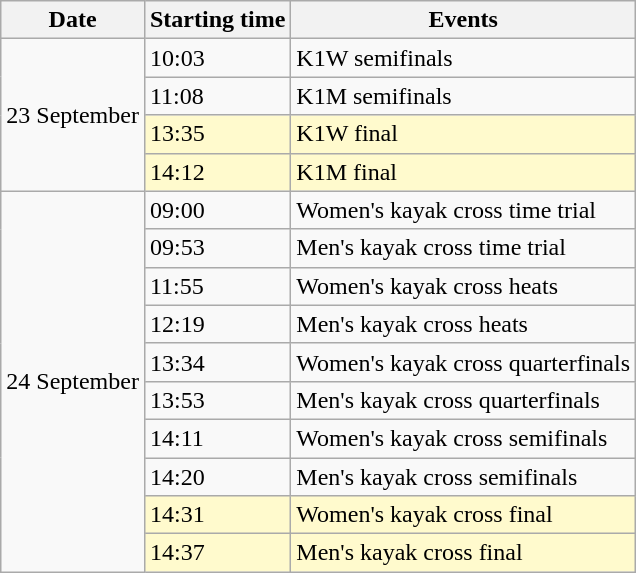<table class="wikitable">
<tr>
<th>Date</th>
<th>Starting time</th>
<th>Events</th>
</tr>
<tr>
<td rowspan=4>23 September</td>
<td>10:03</td>
<td>K1W semifinals</td>
</tr>
<tr>
<td>11:08</td>
<td>K1M semifinals</td>
</tr>
<tr bgcolor=lemonchiffon>
<td>13:35</td>
<td>K1W final</td>
</tr>
<tr bgcolor=lemonchiffon>
<td>14:12</td>
<td>K1M final</td>
</tr>
<tr>
<td rowspan=10>24 September</td>
<td>09:00</td>
<td>Women's kayak cross time trial</td>
</tr>
<tr>
<td>09:53</td>
<td>Men's kayak cross time trial</td>
</tr>
<tr>
<td>11:55</td>
<td>Women's kayak cross heats</td>
</tr>
<tr>
<td>12:19</td>
<td>Men's kayak cross heats</td>
</tr>
<tr>
<td>13:34</td>
<td>Women's kayak cross quarterfinals</td>
</tr>
<tr>
<td>13:53</td>
<td>Men's kayak cross quarterfinals</td>
</tr>
<tr>
<td>14:11</td>
<td>Women's kayak cross semifinals</td>
</tr>
<tr>
<td>14:20</td>
<td>Men's kayak cross semifinals</td>
</tr>
<tr bgcolor=lemonchiffon>
<td>14:31</td>
<td>Women's kayak cross final</td>
</tr>
<tr bgcolor=lemonchiffon>
<td>14:37</td>
<td>Men's kayak cross final</td>
</tr>
</table>
